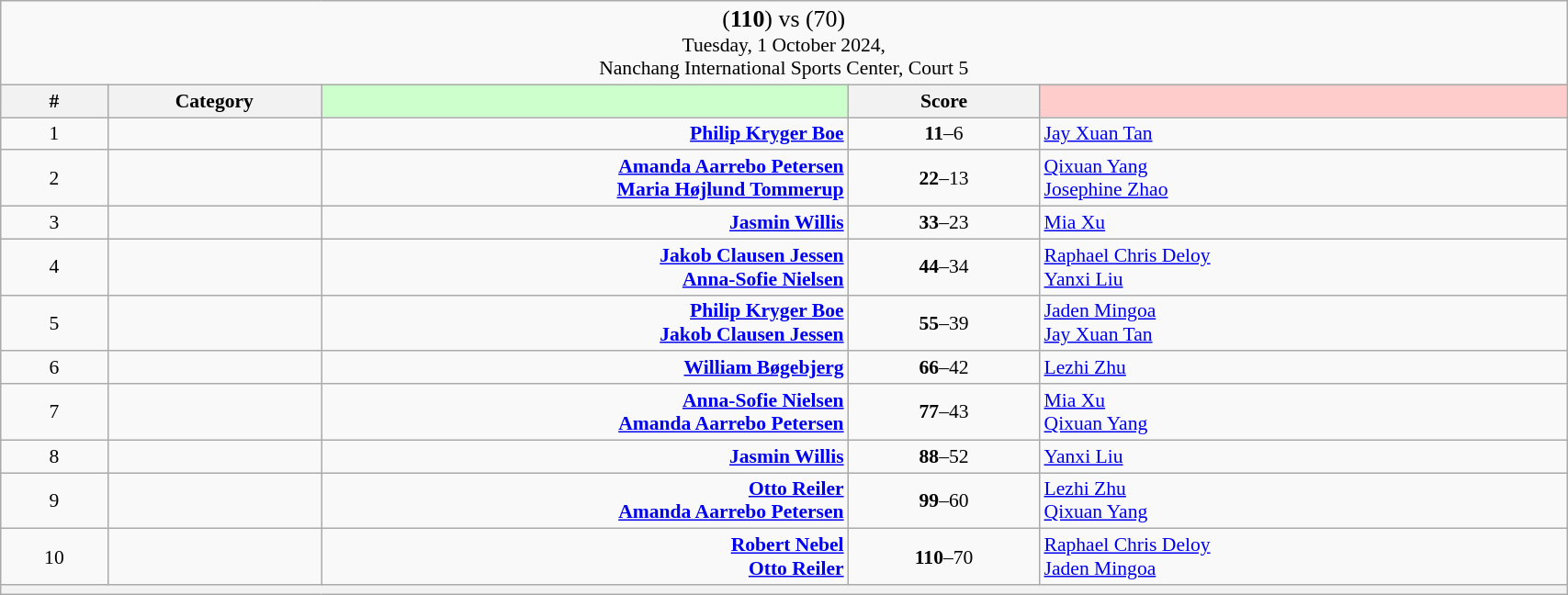<table class="wikitable mw-collapsible mw-collapsed" style="font-size:90%; text-align:center" width="90%">
<tr>
<td colspan="5"><big>(<strong>110</strong>) <strong></strong> vs  (70)</big><br>Tuesday, 1 October 2024, <br>Nanchang International Sports Center, Court 5</td>
</tr>
<tr>
<th width="25">#</th>
<th width="50">Category</th>
<th style="background-color:#CCFFCC" width="150"></th>
<th width="50">Score<br></th>
<th style="background-color:#FFCCCC" width="150"></th>
</tr>
<tr>
<td>1</td>
<td></td>
<td align="right"><strong><a href='#'>Philip Kryger Boe</a> </strong></td>
<td><strong>11</strong>–6<br></td>
<td align="left"> <a href='#'>Jay Xuan Tan</a></td>
</tr>
<tr>
<td>2</td>
<td></td>
<td align="right"><strong><a href='#'>Amanda Aarrebo Petersen</a> <br><a href='#'>Maria Højlund Tommerup</a> </strong></td>
<td><strong>22</strong>–13<br></td>
<td align="left"> <a href='#'>Qixuan Yang</a><br> <a href='#'>Josephine Zhao</a></td>
</tr>
<tr>
<td>3</td>
<td></td>
<td align="right"><strong><a href='#'>Jasmin Willis</a> </strong></td>
<td><strong>33</strong>–23<br></td>
<td align="left"> <a href='#'>Mia Xu</a></td>
</tr>
<tr>
<td>4</td>
<td></td>
<td align="right"><strong><a href='#'>Jakob Clausen Jessen</a> <br><a href='#'>Anna-Sofie Nielsen</a> </strong></td>
<td><strong>44</strong>–34<br></td>
<td align="left"> <a href='#'>Raphael Chris Deloy</a><br> <a href='#'>Yanxi Liu</a></td>
</tr>
<tr>
<td>5</td>
<td></td>
<td align="right"><strong><a href='#'>Philip Kryger Boe</a> <br><a href='#'>Jakob Clausen Jessen</a> </strong></td>
<td><strong>55</strong>–39<br></td>
<td align="left"> <a href='#'>Jaden Mingoa</a><br> <a href='#'>Jay Xuan Tan</a></td>
</tr>
<tr>
<td>6</td>
<td></td>
<td align="right"><strong><a href='#'>William Bøgebjerg</a> </strong></td>
<td><strong>66</strong>–42<br></td>
<td align="left"> <a href='#'>Lezhi Zhu</a></td>
</tr>
<tr>
<td>7</td>
<td></td>
<td align="right"><strong><a href='#'>Anna-Sofie Nielsen</a> <br><a href='#'>Amanda Aarrebo Petersen</a> </strong></td>
<td><strong>77</strong>–43<br></td>
<td align="left"> <a href='#'>Mia Xu</a><br> <a href='#'>Qixuan Yang</a></td>
</tr>
<tr>
<td>8</td>
<td></td>
<td align="right"><strong><a href='#'>Jasmin Willis</a> </strong></td>
<td><strong>88</strong>–52<br></td>
<td align="left"> <a href='#'>Yanxi Liu</a></td>
</tr>
<tr>
<td>9</td>
<td></td>
<td align="right"><strong><a href='#'>Otto Reiler</a> <br><a href='#'>Amanda Aarrebo Petersen</a> </strong></td>
<td><strong>99</strong>–60<br></td>
<td align="left"> <a href='#'>Lezhi Zhu</a><br> <a href='#'>Qixuan Yang</a></td>
</tr>
<tr>
<td>10</td>
<td></td>
<td align="right"><strong><a href='#'>Robert Nebel</a> <br><a href='#'>Otto Reiler</a> </strong></td>
<td><strong>110</strong>–70<br></td>
<td align="left"> <a href='#'>Raphael Chris Deloy</a><br> <a href='#'>Jaden Mingoa</a></td>
</tr>
<tr>
<th colspan="5"></th>
</tr>
</table>
